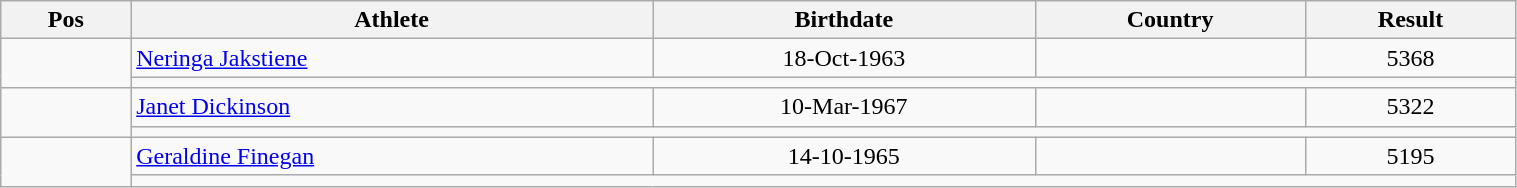<table class="wikitable"  style="text-align:center; width:80%;">
<tr>
<th>Pos</th>
<th>Athlete</th>
<th>Birthdate</th>
<th>Country</th>
<th>Result</th>
</tr>
<tr>
<td align=center rowspan=2></td>
<td align=left><a href='#'>Neringa Jakstiene</a></td>
<td>18-Oct-1963</td>
<td align=left></td>
<td>5368</td>
</tr>
<tr>
<td colspan=4></td>
</tr>
<tr>
<td align=center rowspan=2></td>
<td align=left><a href='#'>Janet Dickinson</a></td>
<td>10-Mar-1967</td>
<td align=left></td>
<td>5322</td>
</tr>
<tr>
<td colspan=4></td>
</tr>
<tr>
<td align=center rowspan=2></td>
<td align=left><a href='#'>Geraldine Finegan</a></td>
<td>14-10-1965</td>
<td align=left></td>
<td>5195</td>
</tr>
<tr>
<td colspan=4></td>
</tr>
</table>
